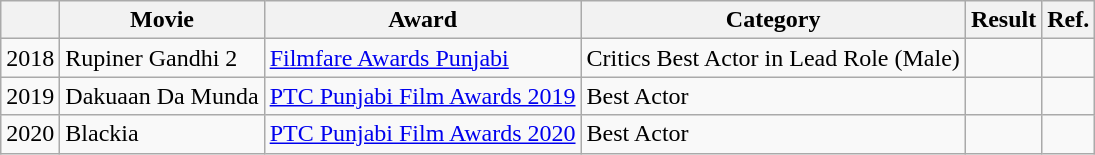<table class="wikitable sortable">
<tr>
<th></th>
<th>Movie</th>
<th>Award</th>
<th>Category</th>
<th>Result</th>
<th>Ref.</th>
</tr>
<tr>
<td>2018</td>
<td>Rupiner Gandhi 2</td>
<td><a href='#'>Filmfare Awards Punjabi</a></td>
<td>Critics Best Actor in Lead Role (Male)</td>
<td></td>
<td></td>
</tr>
<tr>
<td>2019</td>
<td>Dakuaan Da Munda</td>
<td><a href='#'>PTC Punjabi Film Awards 2019</a></td>
<td>Best Actor</td>
<td></td>
<td></td>
</tr>
<tr>
<td>2020</td>
<td>Blackia</td>
<td><a href='#'>PTC Punjabi Film Awards 2020</a></td>
<td>Best Actor</td>
<td></td>
<td></td>
</tr>
</table>
